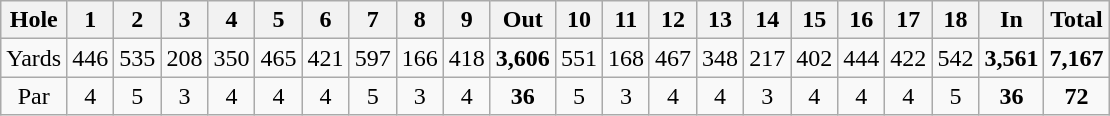<table class="wikitable" style="text-align:center">
<tr>
<th align="left">Hole</th>
<th>1</th>
<th>2</th>
<th>3</th>
<th>4</th>
<th>5</th>
<th>6</th>
<th>7</th>
<th>8</th>
<th>9</th>
<th>Out</th>
<th>10</th>
<th>11</th>
<th>12</th>
<th>13</th>
<th>14</th>
<th>15</th>
<th>16</th>
<th>17</th>
<th>18</th>
<th>In</th>
<th>Total</th>
</tr>
<tr>
<td align="center">Yards</td>
<td>446</td>
<td>535</td>
<td>208</td>
<td>350</td>
<td>465</td>
<td>421</td>
<td>597</td>
<td>166</td>
<td>418</td>
<td><strong>3,606</strong></td>
<td>551</td>
<td>168</td>
<td>467</td>
<td>348</td>
<td>217</td>
<td>402</td>
<td>444</td>
<td>422</td>
<td>542</td>
<td><strong>3,561</strong></td>
<td><strong>7,167</strong></td>
</tr>
<tr>
<td align="center">Par</td>
<td>4</td>
<td>5</td>
<td>3</td>
<td>4</td>
<td>4</td>
<td>4</td>
<td>5</td>
<td>3</td>
<td>4</td>
<td><strong>36</strong></td>
<td>5</td>
<td>3</td>
<td>4</td>
<td>4</td>
<td>3</td>
<td>4</td>
<td>4</td>
<td>4</td>
<td>5</td>
<td><strong>36</strong></td>
<td><strong>72</strong></td>
</tr>
</table>
